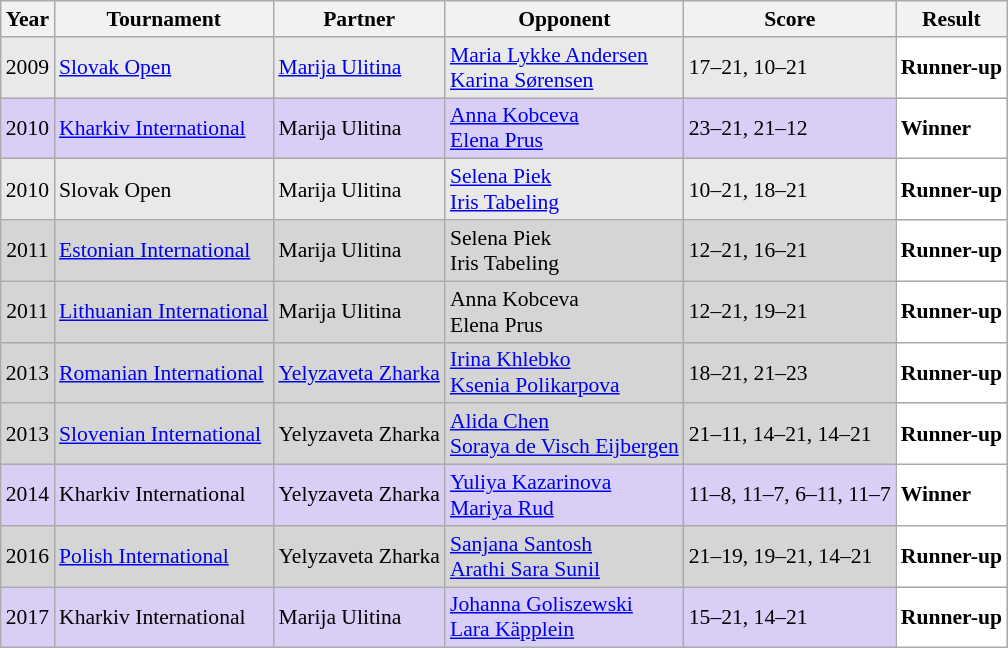<table class="sortable wikitable" style="font-size: 90%;">
<tr>
<th>Year</th>
<th>Tournament</th>
<th>Partner</th>
<th>Opponent</th>
<th>Score</th>
<th>Result</th>
</tr>
<tr style="background:#E9E9E9">
<td align="center">2009</td>
<td align="left"><a href='#'>Slovak Open</a></td>
<td align="left"> <a href='#'>Marija Ulitina</a></td>
<td align="left"> <a href='#'>Maria Lykke Andersen</a><br> <a href='#'>Karina Sørensen</a></td>
<td align="left">17–21, 10–21</td>
<td style="text-align:left; background:white"> <strong>Runner-up</strong></td>
</tr>
<tr style="background:#D8CEF6">
<td align="center">2010</td>
<td align="left"><a href='#'>Kharkiv International</a></td>
<td align="left"> Marija Ulitina</td>
<td align="left"> <a href='#'>Anna Kobceva</a><br> <a href='#'>Elena Prus</a></td>
<td align="left">23–21, 21–12</td>
<td style="text-align:left; background:white"> <strong>Winner</strong></td>
</tr>
<tr style="background:#E9E9E9">
<td align="center">2010</td>
<td align="left">Slovak Open</td>
<td align="left"> Marija Ulitina</td>
<td align="left"> <a href='#'>Selena Piek</a><br> <a href='#'>Iris Tabeling</a></td>
<td align="left">10–21, 18–21</td>
<td style="text-align:left; background:white"> <strong>Runner-up</strong></td>
</tr>
<tr style="background:#D5D5D5">
<td align="center">2011</td>
<td align="left"><a href='#'>Estonian International</a></td>
<td align="left"> Marija Ulitina</td>
<td align="left"> Selena Piek<br> Iris Tabeling</td>
<td align="left">12–21, 16–21</td>
<td style="text-align:left; background:white"> <strong>Runner-up</strong></td>
</tr>
<tr style="background:#D5D5D5">
<td align="center">2011</td>
<td align="left"><a href='#'>Lithuanian International</a></td>
<td align="left"> Marija Ulitina</td>
<td align="left"> Anna Kobceva<br> Elena Prus</td>
<td align="left">12–21, 19–21</td>
<td style="text-align:left; background:white"> <strong>Runner-up</strong></td>
</tr>
<tr style="background:#D5D5D5">
<td align="center">2013</td>
<td align="left"><a href='#'>Romanian International</a></td>
<td align="left"> <a href='#'>Yelyzaveta Zharka</a></td>
<td align="left"> <a href='#'>Irina Khlebko</a><br> <a href='#'>Ksenia Polikarpova</a></td>
<td align="left">18–21, 21–23</td>
<td style="text-align:left; background:white"> <strong>Runner-up</strong></td>
</tr>
<tr style="background:#D5D5D5">
<td align="center">2013</td>
<td align="left"><a href='#'>Slovenian International</a></td>
<td align="left"> Yelyzaveta Zharka</td>
<td align="left"> <a href='#'>Alida Chen</a><br> <a href='#'>Soraya de Visch Eijbergen</a></td>
<td align="left">21–11, 14–21, 14–21</td>
<td style="text-align:left; background:white"> <strong>Runner-up</strong></td>
</tr>
<tr style="background:#D8CEF6">
<td align="center">2014</td>
<td align="left">Kharkiv International</td>
<td align="left"> Yelyzaveta Zharka</td>
<td align="left"> <a href='#'>Yuliya Kazarinova</a><br> <a href='#'>Mariya Rud</a></td>
<td align="left">11–8, 11–7, 6–11, 11–7</td>
<td style="text-align:left; background:white"> <strong>Winner</strong></td>
</tr>
<tr style="background:#D5D5D5">
<td align="center">2016</td>
<td align="left"><a href='#'>Polish International</a></td>
<td align="left"> Yelyzaveta Zharka</td>
<td align="left"> <a href='#'>Sanjana Santosh</a><br> <a href='#'>Arathi Sara Sunil</a></td>
<td align="left">21–19, 19–21, 14–21</td>
<td style="text-align:left; background:white"> <strong>Runner-up</strong></td>
</tr>
<tr style="background:#D8CEF6">
<td align="center">2017</td>
<td align="left">Kharkiv International</td>
<td align="left"> Marija Ulitina</td>
<td align="left"> <a href='#'>Johanna Goliszewski</a><br> <a href='#'>Lara Käpplein</a></td>
<td align="left">15–21, 14–21</td>
<td style="text-align:left; background:white"> <strong>Runner-up</strong></td>
</tr>
</table>
